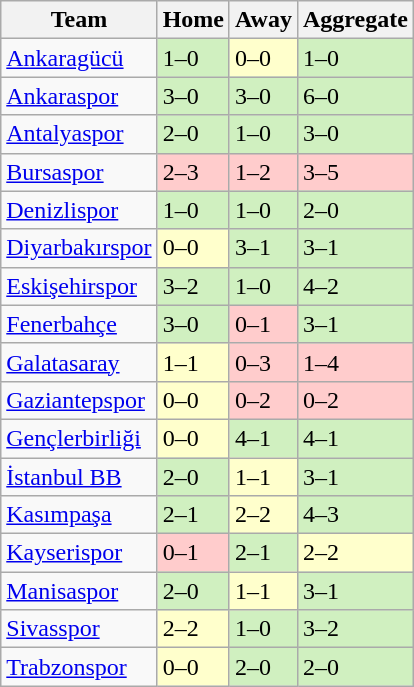<table class="wikitable">
<tr>
<th>Team</th>
<th>Home</th>
<th>Away</th>
<th>Aggregate</th>
</tr>
<tr>
<td><a href='#'>Ankaragücü</a></td>
<td bgcolor="#D0F0C0">1–0</td>
<td bgcolor="#FFFFCC">0–0</td>
<td bgcolor="#D0F0C0">1–0</td>
</tr>
<tr>
<td><a href='#'>Ankaraspor</a></td>
<td bgcolor="#D0F0C0">3–0</td>
<td bgcolor="#D0F0C0">3–0</td>
<td bgcolor="#D0F0C0">6–0</td>
</tr>
<tr>
<td><a href='#'>Antalyaspor</a></td>
<td bgcolor="#D0F0C0">2–0</td>
<td bgcolor="#D0F0C0">1–0</td>
<td bgcolor="#D0F0C0">3–0</td>
</tr>
<tr>
<td><a href='#'>Bursaspor</a></td>
<td bgcolor="#FFCCCC">2–3</td>
<td bgcolor="#FFCCCC">1–2</td>
<td bgcolor="#FFCCCC">3–5</td>
</tr>
<tr>
<td><a href='#'>Denizlispor</a></td>
<td bgcolor="#D0F0C0">1–0</td>
<td bgcolor="#D0F0C0">1–0</td>
<td bgcolor="#D0F0C0">2–0</td>
</tr>
<tr>
<td><a href='#'>Diyarbakırspor</a></td>
<td bgcolor="#FFFFCC">0–0</td>
<td bgcolor="#D0F0C0">3–1</td>
<td bgcolor="#D0F0C0">3–1</td>
</tr>
<tr>
<td><a href='#'>Eskişehirspor</a></td>
<td bgcolor="#D0F0C0">3–2</td>
<td bgcolor="#D0F0C0">1–0</td>
<td bgcolor="#D0F0C0">4–2</td>
</tr>
<tr>
<td><a href='#'>Fenerbahçe</a></td>
<td bgcolor="#D0F0C0">3–0</td>
<td bgcolor="#FFCCCC">0–1</td>
<td bgcolor="#D0F0C0">3–1</td>
</tr>
<tr>
<td><a href='#'>Galatasaray</a></td>
<td bgcolor="#FFFFCC">1–1</td>
<td bgcolor="#FFCCCC">0–3</td>
<td bgcolor="#FFCCCC">1–4</td>
</tr>
<tr>
<td><a href='#'>Gaziantepspor</a></td>
<td bgcolor="#FFFFCC">0–0</td>
<td bgcolor="#FFCCCC">0–2</td>
<td bgcolor="#FFCCCC">0–2</td>
</tr>
<tr>
<td><a href='#'>Gençlerbirliği</a></td>
<td bgcolor="#FFFFCC">0–0</td>
<td bgcolor="#D0F0C0">4–1</td>
<td bgcolor="#D0F0C0">4–1</td>
</tr>
<tr>
<td><a href='#'>İstanbul BB</a></td>
<td bgcolor="#D0F0C0">2–0</td>
<td bgcolor="#FFFFCC">1–1</td>
<td bgcolor="#D0F0C0">3–1</td>
</tr>
<tr>
<td><a href='#'>Kasımpaşa</a></td>
<td bgcolor="#D0F0C0">2–1</td>
<td bgcolor="#FFFFCC">2–2</td>
<td bgcolor="#D0F0C0">4–3</td>
</tr>
<tr>
<td><a href='#'>Kayserispor</a></td>
<td bgcolor="#FFCCCC">0–1</td>
<td bgcolor="#D0F0C0">2–1</td>
<td bgcolor="#FFFFCC">2–2</td>
</tr>
<tr>
<td><a href='#'>Manisaspor</a></td>
<td bgcolor="#D0F0C0">2–0</td>
<td bgcolor="#FFFFCC">1–1</td>
<td bgcolor="#D0F0C0">3–1</td>
</tr>
<tr>
<td><a href='#'>Sivasspor</a></td>
<td bgcolor="#FFFFCC">2–2</td>
<td bgcolor="#D0F0C0">1–0</td>
<td bgcolor="#D0F0C0">3–2</td>
</tr>
<tr>
<td><a href='#'>Trabzonspor</a></td>
<td bgcolor="#FFFFCC">0–0</td>
<td bgcolor="#D0F0C0">2–0</td>
<td bgcolor="#D0F0C0">2–0</td>
</tr>
</table>
